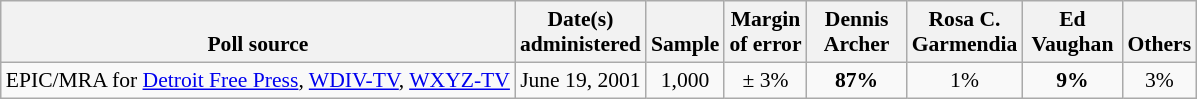<table class="wikitable" style="font-size:90%;text-align:center;">
<tr valign=bottom>
<th>Poll source</th>
<th>Date(s)<br>administered</th>
<th>Sample</th>
<th>Margin<br>of error</th>
<th style="width:60px;">Dennis<br>Archer</th>
<th style="width:60px;">Rosa C.<br>Garmendia</th>
<th style="width:60px;">Ed<br>Vaughan</th>
<th>Others</th>
</tr>
<tr>
<td style="text-align:left;">EPIC/MRA for <a href='#'>Detroit Free Press</a>, <a href='#'>WDIV-TV</a>, <a href='#'>WXYZ-TV</a></td>
<td>June 19, 2001</td>
<td>1,000</td>
<td>± 3%</td>
<td><strong>87%</strong></td>
<td>1%</td>
<td><strong>9%</strong></td>
<td>3%</td>
</tr>
</table>
